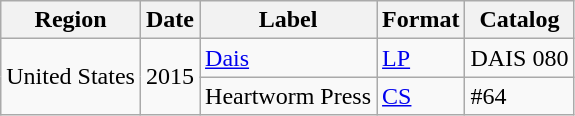<table class="wikitable">
<tr>
<th>Region</th>
<th>Date</th>
<th>Label</th>
<th>Format</th>
<th>Catalog</th>
</tr>
<tr>
<td rowspan="2">United States</td>
<td rowspan="2">2015</td>
<td><a href='#'>Dais</a></td>
<td><a href='#'>LP</a></td>
<td>DAIS 080</td>
</tr>
<tr>
<td>Heartworm Press</td>
<td><a href='#'>CS</a></td>
<td>#64</td>
</tr>
</table>
